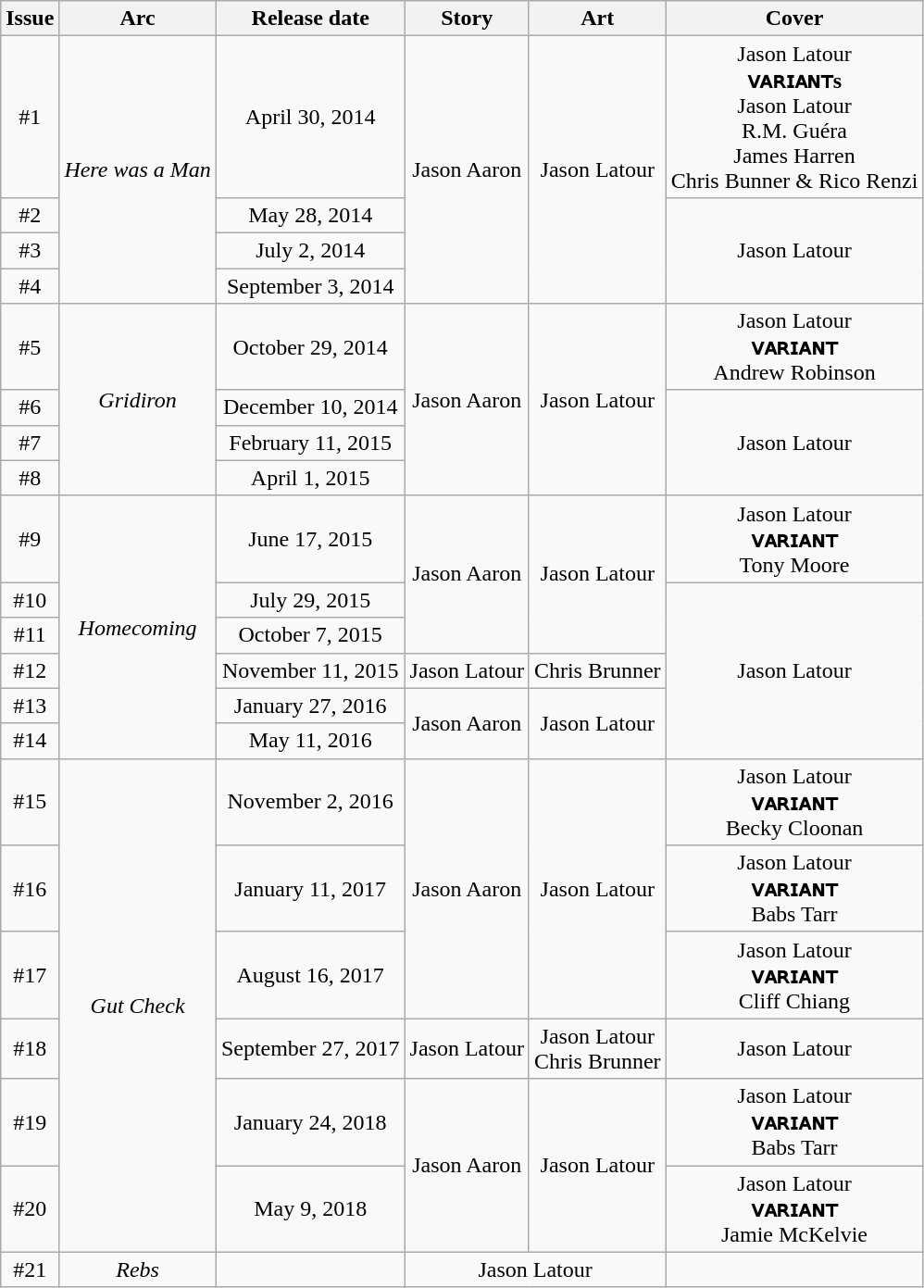<table class="wikitable" style="text-align: center">
<tr>
<th>Issue</th>
<th>Arc</th>
<th>Release date</th>
<th>Story</th>
<th>Art</th>
<th>Cover</th>
</tr>
<tr>
<td>#1</td>
<td rowspan=4><em>Here was a Man</em></td>
<td>April 30, 2014</td>
<td rowspan=4>Jason Aaron</td>
<td rowspan=4>Jason Latour</td>
<td>Jason Latour<br><strong>ᴠᴀʀɪᴀɴᴛs</strong><br>Jason Latour<br>R.M. Guéra<br>James Harren<br>Chris Bunner & Rico Renzi</td>
</tr>
<tr>
<td>#2</td>
<td>May 28, 2014</td>
<td rowspan=3>Jason Latour</td>
</tr>
<tr>
<td>#3</td>
<td>July 2, 2014</td>
</tr>
<tr>
<td>#4</td>
<td>September 3, 2014</td>
</tr>
<tr>
<td>#5</td>
<td rowspan=4><em>Gridiron</em></td>
<td>October 29, 2014</td>
<td rowspan=4>Jason Aaron</td>
<td rowspan=4>Jason Latour</td>
<td>Jason Latour<br><strong>ᴠᴀʀɪᴀɴᴛ</strong><br>Andrew Robinson</td>
</tr>
<tr>
<td>#6</td>
<td>December 10, 2014</td>
<td rowspan=3>Jason Latour</td>
</tr>
<tr>
<td>#7</td>
<td>February 11, 2015</td>
</tr>
<tr>
<td>#8</td>
<td>April 1, 2015</td>
</tr>
<tr>
<td>#9</td>
<td rowspan=6><em>Homecoming</em></td>
<td>June 17, 2015</td>
<td rowspan=3>Jason Aaron</td>
<td rowspan=3>Jason Latour</td>
<td>Jason Latour<br><strong>ᴠᴀʀɪᴀɴᴛ</strong><br>Tony Moore</td>
</tr>
<tr>
<td>#10</td>
<td>July 29, 2015</td>
<td rowspan=5>Jason Latour</td>
</tr>
<tr>
<td>#11</td>
<td>October 7, 2015</td>
</tr>
<tr>
<td>#12</td>
<td>November 11, 2015</td>
<td>Jason Latour</td>
<td>Chris Brunner</td>
</tr>
<tr>
<td>#13</td>
<td>January 27, 2016</td>
<td rowspan=2>Jason Aaron</td>
<td rowspan=2>Jason Latour</td>
</tr>
<tr>
<td>#14</td>
<td>May 11, 2016</td>
</tr>
<tr>
<td>#15</td>
<td rowspan=6><em>Gut Check</em></td>
<td>November 2, 2016</td>
<td rowspan=3>Jason Aaron</td>
<td rowspan=3>Jason Latour</td>
<td>Jason Latour<br><strong>ᴠᴀʀɪᴀɴᴛ</strong><br>Becky Cloonan</td>
</tr>
<tr>
<td>#16</td>
<td>January 11, 2017</td>
<td>Jason Latour<br><strong>ᴠᴀʀɪᴀɴᴛ</strong><br>Babs Tarr</td>
</tr>
<tr>
<td>#17</td>
<td>August 16, 2017</td>
<td>Jason Latour<br><strong>ᴠᴀʀɪᴀɴᴛ</strong><br>Cliff Chiang</td>
</tr>
<tr>
<td>#18</td>
<td>September 27, 2017</td>
<td>Jason Latour</td>
<td>Jason Latour<br>Chris Brunner</td>
<td>Jason Latour</td>
</tr>
<tr>
<td>#19</td>
<td>January 24, 2018</td>
<td rowspan=2>Jason Aaron</td>
<td rowspan=2>Jason Latour</td>
<td>Jason Latour<br><strong>ᴠᴀʀɪᴀɴᴛ</strong><br>Babs Tarr</td>
</tr>
<tr>
<td>#20</td>
<td>May 9, 2018</td>
<td>Jason Latour<br><strong>ᴠᴀʀɪᴀɴᴛ</strong><br>Jamie McKelvie</td>
</tr>
<tr>
<td>#21</td>
<td><em>Rebs</em></td>
<td></td>
<td colspan=2>Jason Latour</td>
<td></td>
</tr>
</table>
